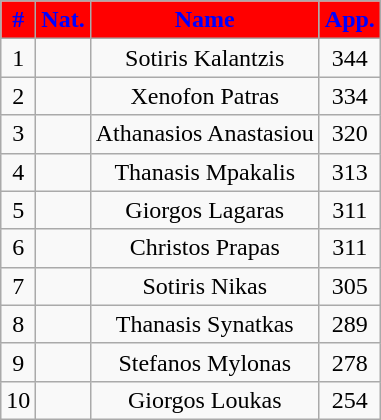<table class="wikitable" style="text-align:center;display:inline-table;">
<tr>
<th style="color:blue; background:red;">#</th>
<th style="color:blue; background:red;">Nat.</th>
<th style="color:blue; background:red;">Name</th>
<th style="color:blue; background:red;">App.</th>
</tr>
<tr>
<td>1</td>
<td></td>
<td>Sotiris Kalantzis</td>
<td>344</td>
</tr>
<tr>
<td>2</td>
<td></td>
<td>Xenofon Patras</td>
<td>334</td>
</tr>
<tr>
<td>3</td>
<td></td>
<td>Athanasios Anastasiou</td>
<td>320</td>
</tr>
<tr>
<td>4</td>
<td></td>
<td>Thanasis Mpakalis</td>
<td>313</td>
</tr>
<tr>
<td>5</td>
<td></td>
<td>Giorgos Lagaras</td>
<td>311</td>
</tr>
<tr>
<td>6</td>
<td></td>
<td>Christos Prapas</td>
<td>311</td>
</tr>
<tr>
<td>7</td>
<td></td>
<td>Sotiris Nikas</td>
<td>305</td>
</tr>
<tr>
<td>8</td>
<td></td>
<td>Thanasis Synatkas</td>
<td>289</td>
</tr>
<tr>
<td>9</td>
<td></td>
<td>Stefanos Mylonas</td>
<td>278</td>
</tr>
<tr>
<td>10</td>
<td></td>
<td>Giorgos Loukas</td>
<td>254</td>
</tr>
</table>
